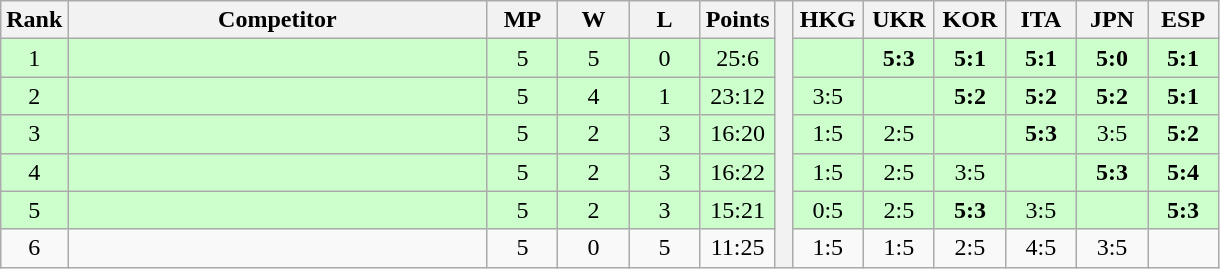<table class="wikitable" style="text-align:center">
<tr>
<th>Rank</th>
<th style="width:17em">Competitor</th>
<th style="width:2.5em">MP</th>
<th style="width:2.5em">W</th>
<th style="width:2.5em">L</th>
<th>Points</th>
<th rowspan="7"> </th>
<th style="width:2.5em">HKG</th>
<th style="width:2.5em">UKR</th>
<th style="width:2.5em">KOR</th>
<th style="width:2.5em">ITA</th>
<th style="width:2.5em">JPN</th>
<th style="width:2.5em">ESP</th>
</tr>
<tr style="background:#cfc;">
<td>1</td>
<td style="text-align:left"></td>
<td>5</td>
<td>5</td>
<td>0</td>
<td>25:6</td>
<td></td>
<td><strong>5:3</strong></td>
<td><strong>5:1</strong></td>
<td><strong>5:1</strong></td>
<td><strong>5:0</strong></td>
<td><strong>5:1</strong></td>
</tr>
<tr style="background:#cfc;">
<td>2</td>
<td style="text-align:left"></td>
<td>5</td>
<td>4</td>
<td>1</td>
<td>23:12</td>
<td>3:5</td>
<td></td>
<td><strong>5:2</strong></td>
<td><strong>5:2</strong></td>
<td><strong>5:2</strong></td>
<td><strong>5:1</strong></td>
</tr>
<tr style="background:#cfc;">
<td>3</td>
<td style="text-align:left"></td>
<td>5</td>
<td>2</td>
<td>3</td>
<td>16:20</td>
<td>1:5</td>
<td>2:5</td>
<td></td>
<td><strong>5:3</strong></td>
<td>3:5</td>
<td><strong>5:2</strong></td>
</tr>
<tr style="background:#cfc;">
<td>4</td>
<td style="text-align:left"></td>
<td>5</td>
<td>2</td>
<td>3</td>
<td>16:22</td>
<td>1:5</td>
<td>2:5</td>
<td>3:5</td>
<td></td>
<td><strong>5:3</strong></td>
<td><strong>5:4</strong></td>
</tr>
<tr style="background:#cfc;">
<td>5</td>
<td style="text-align:left"></td>
<td>5</td>
<td>2</td>
<td>3</td>
<td>15:21</td>
<td>0:5</td>
<td>2:5</td>
<td><strong>5:3</strong></td>
<td>3:5</td>
<td></td>
<td><strong>5:3</strong></td>
</tr>
<tr>
<td>6</td>
<td style="text-align:left"></td>
<td>5</td>
<td>0</td>
<td>5</td>
<td>11:25</td>
<td>1:5</td>
<td>1:5</td>
<td>2:5</td>
<td>4:5</td>
<td>3:5</td>
<td></td>
</tr>
</table>
